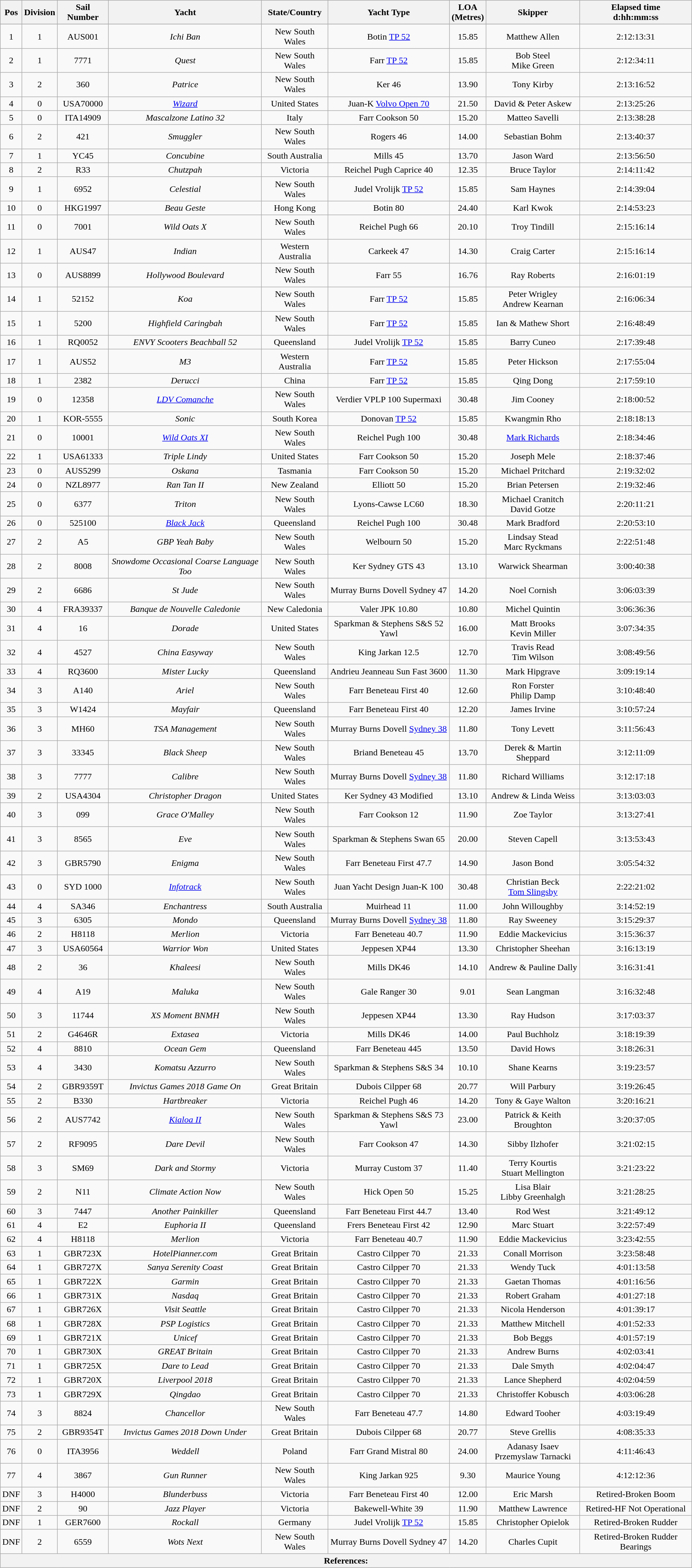<table class="wikitable sortable" style="text-align: center;" "font-size: 100%;">
<tr>
<th>Pos</th>
<th>Division</th>
<th>Sail Number</th>
<th>Yacht</th>
<th>State/Country</th>
<th>Yacht Type</th>
<th>LOA <br>(Metres)</th>
<th>Skipper</th>
<th>Elapsed time <br>d:hh:mm:ss</th>
</tr>
<tr style="font-weight:bold">
</tr>
<tr>
<td>1</td>
<td>1</td>
<td>AUS001</td>
<td><em>Ichi Ban</em></td>
<td> New South Wales</td>
<td>Botin <a href='#'>TP 52</a></td>
<td>15.85</td>
<td>Matthew Allen</td>
<td>2:12:13:31</td>
</tr>
<tr>
<td>2</td>
<td>1</td>
<td>7771</td>
<td><em>Quest</em></td>
<td> New South Wales</td>
<td>Farr <a href='#'>TP 52</a></td>
<td>15.85</td>
<td>Bob Steel <br> Mike Green</td>
<td>2:12:34:11</td>
</tr>
<tr>
<td>3</td>
<td>2</td>
<td>360</td>
<td><em>Patrice</em></td>
<td> New South Wales</td>
<td>Ker 46</td>
<td>13.90</td>
<td>Tony Kirby</td>
<td>2:13:16:52</td>
</tr>
<tr>
<td>4</td>
<td>0</td>
<td>USA70000</td>
<td><em><a href='#'>Wizard</a></em></td>
<td> United States</td>
<td>Juan-K <a href='#'>Volvo Open 70</a></td>
<td>21.50</td>
<td>David & Peter Askew</td>
<td>2:13:25:26</td>
</tr>
<tr>
<td>5</td>
<td>0</td>
<td>ITA14909</td>
<td><em>Mascalzone Latino 32</em></td>
<td> Italy</td>
<td>Farr Cookson 50</td>
<td>15.20</td>
<td>Matteo Savelli</td>
<td>2:13:38:28</td>
</tr>
<tr>
<td>6</td>
<td>2</td>
<td>421</td>
<td><em>Smuggler</em></td>
<td> New South Wales</td>
<td>Rogers 46</td>
<td>14.00</td>
<td>Sebastian Bohm</td>
<td>2:13:40:37</td>
</tr>
<tr>
<td>7</td>
<td>1</td>
<td>YC45</td>
<td><em>Concubine</em></td>
<td> South Australia</td>
<td>Mills 45</td>
<td>13.70</td>
<td>Jason Ward</td>
<td>2:13:56:50</td>
</tr>
<tr>
<td>8</td>
<td>2</td>
<td>R33</td>
<td><em>Chutzpah</em></td>
<td> Victoria</td>
<td>Reichel Pugh Caprice 40</td>
<td>12.35</td>
<td>Bruce Taylor</td>
<td>2:14:11:42</td>
</tr>
<tr>
<td>9</td>
<td>1</td>
<td>6952</td>
<td><em>Celestial</em></td>
<td> New South Wales</td>
<td>Judel Vrolijk <a href='#'>TP 52</a></td>
<td>15.85</td>
<td>Sam Haynes</td>
<td>2:14:39:04</td>
</tr>
<tr>
<td>10</td>
<td>0</td>
<td>HKG1997</td>
<td><em>Beau Geste</em></td>
<td> Hong Kong</td>
<td>Botin 80</td>
<td>24.40</td>
<td>Karl Kwok</td>
<td>2:14:53:23</td>
</tr>
<tr>
<td>11</td>
<td>0</td>
<td>7001</td>
<td><em>Wild Oats X</em></td>
<td> New South Wales</td>
<td>Reichel Pugh 66</td>
<td>20.10</td>
<td>Troy Tindill</td>
<td>2:15:16:14</td>
</tr>
<tr>
<td>12</td>
<td>1</td>
<td>AUS47</td>
<td><em>Indian</em></td>
<td> Western Australia</td>
<td>Carkeek 47</td>
<td>14.30</td>
<td>Craig Carter</td>
<td>2:15:16:14</td>
</tr>
<tr>
<td>13</td>
<td>0</td>
<td>AUS8899</td>
<td><em>Hollywood Boulevard</em></td>
<td> New South Wales</td>
<td>Farr 55</td>
<td>16.76</td>
<td>Ray Roberts</td>
<td>2:16:01:19</td>
</tr>
<tr>
<td>14</td>
<td>1</td>
<td>52152</td>
<td><em>Koa</em></td>
<td> New South Wales</td>
<td>Farr <a href='#'>TP 52</a></td>
<td>15.85</td>
<td>Peter Wrigley <br> Andrew Kearnan</td>
<td>2:16:06:34</td>
</tr>
<tr>
<td>15</td>
<td>1</td>
<td>5200</td>
<td><em>Highfield Caringbah</em></td>
<td> New South Wales</td>
<td>Farr <a href='#'>TP 52</a></td>
<td>15.85</td>
<td>Ian & Mathew Short</td>
<td>2:16:48:49</td>
</tr>
<tr>
<td>16</td>
<td>1</td>
<td>RQ0052</td>
<td><em>ENVY Scooters Beachball 52</em></td>
<td> Queensland</td>
<td>Judel Vrolijk <a href='#'>TP 52</a></td>
<td>15.85</td>
<td>Barry Cuneo</td>
<td>2:17:39:48</td>
</tr>
<tr>
<td>17</td>
<td>1</td>
<td>AUS52</td>
<td><em>M3</em></td>
<td> Western Australia</td>
<td>Farr <a href='#'>TP 52</a></td>
<td>15.85</td>
<td>Peter Hickson</td>
<td>2:17:55:04</td>
</tr>
<tr>
<td>18</td>
<td>1</td>
<td>2382</td>
<td><em>Derucci</em></td>
<td> China</td>
<td>Farr <a href='#'>TP 52</a></td>
<td>15.85</td>
<td>Qing Dong</td>
<td>2:17:59:10</td>
</tr>
<tr>
<td>19</td>
<td>0</td>
<td>12358</td>
<td><em><a href='#'>LDV Comanche</a></em></td>
<td> New South Wales</td>
<td>Verdier VPLP 100 Supermaxi</td>
<td>30.48</td>
<td>Jim Cooney</td>
<td>2:18:00:52</td>
</tr>
<tr>
<td>20</td>
<td>1</td>
<td>KOR-5555</td>
<td><em>Sonic</em></td>
<td> South Korea</td>
<td>Donovan <a href='#'>TP 52</a></td>
<td>15.85</td>
<td>Kwangmin Rho</td>
<td>2:18:18:13</td>
</tr>
<tr>
<td>21</td>
<td>0</td>
<td>10001</td>
<td><em><a href='#'>Wild Oats XI</a></em></td>
<td> New South Wales</td>
<td>Reichel Pugh 100</td>
<td>30.48</td>
<td><a href='#'>Mark Richards</a></td>
<td>2:18:34:46</td>
</tr>
<tr>
<td>22</td>
<td>1</td>
<td>USA61333</td>
<td><em>Triple Lindy</em></td>
<td> United States</td>
<td>Farr Cookson 50</td>
<td>15.20</td>
<td>Joseph Mele</td>
<td>2:18:37:46</td>
</tr>
<tr>
<td>23</td>
<td>0</td>
<td>AUS5299</td>
<td><em>Oskana</em></td>
<td> Tasmania</td>
<td>Farr Cookson 50</td>
<td>15.20</td>
<td>Michael Pritchard</td>
<td>2:19:32:02</td>
</tr>
<tr>
<td>24</td>
<td>0</td>
<td>NZL8977</td>
<td><em>Ran Tan II</em></td>
<td> New Zealand</td>
<td>Elliott 50</td>
<td>15.20</td>
<td>Brian Petersen</td>
<td>2:19:32:46</td>
</tr>
<tr>
<td>25</td>
<td>0</td>
<td>6377</td>
<td><em>Triton</em></td>
<td> New South Wales</td>
<td>Lyons-Cawse LC60</td>
<td>18.30</td>
<td>Michael Cranitch <br> David Gotze</td>
<td>2:20:11:21</td>
</tr>
<tr>
<td>26</td>
<td>0</td>
<td>525100</td>
<td><em><a href='#'>Black Jack</a></em></td>
<td> Queensland</td>
<td>Reichel Pugh 100</td>
<td>30.48</td>
<td>Mark Bradford</td>
<td>2:20:53:10</td>
</tr>
<tr>
<td>27</td>
<td>2</td>
<td>A5</td>
<td><em>GBP Yeah Baby</em></td>
<td> New South Wales</td>
<td>Welbourn 50</td>
<td>15.20</td>
<td>Lindsay Stead <br> Marc Ryckmans</td>
<td>2:22:51:48</td>
</tr>
<tr>
<td>28</td>
<td>2</td>
<td>8008</td>
<td><em>Snowdome Occasional Coarse Language Too</em></td>
<td> New South Wales</td>
<td>Ker Sydney GTS 43</td>
<td>13.10</td>
<td>Warwick Shearman</td>
<td>3:00:40:38</td>
</tr>
<tr>
<td>29</td>
<td>2</td>
<td>6686</td>
<td><em>St Jude</em></td>
<td> New South Wales</td>
<td>Murray Burns Dovell Sydney 47</td>
<td>14.20</td>
<td>Noel Cornish</td>
<td>3:06:03:39</td>
</tr>
<tr>
<td>30</td>
<td>4</td>
<td>FRA39337</td>
<td><em>Banque de Nouvelle Caledonie</em></td>
<td> New Caledonia</td>
<td>Valer JPK 10.80</td>
<td>10.80</td>
<td>Michel Quintin</td>
<td>3:06:36:36</td>
</tr>
<tr>
<td>31</td>
<td>4</td>
<td>16</td>
<td><em>Dorade</em></td>
<td> United States</td>
<td>Sparkman & Stephens S&S 52 Yawl</td>
<td>16.00</td>
<td>Matt Brooks <br> Kevin Miller</td>
<td>3:07:34:35</td>
</tr>
<tr>
<td>32</td>
<td>4</td>
<td>4527</td>
<td><em>China Easyway</em></td>
<td> New South Wales</td>
<td>King Jarkan 12.5</td>
<td>12.70</td>
<td>Travis Read <br> Tim Wilson</td>
<td>3:08:49:56</td>
</tr>
<tr>
<td>33</td>
<td>4</td>
<td>RQ3600</td>
<td><em>Mister Lucky</em></td>
<td> Queensland</td>
<td>Andrieu Jeanneau Sun Fast 3600</td>
<td>11.30</td>
<td>Mark Hipgrave</td>
<td>3:09:19:14</td>
</tr>
<tr>
<td>34</td>
<td>3</td>
<td>A140</td>
<td><em>Ariel</em></td>
<td> New South Wales</td>
<td>Farr Beneteau First 40</td>
<td>12.60</td>
<td>Ron Forster <br> Philip Damp</td>
<td>3:10:48:40</td>
</tr>
<tr>
<td>35</td>
<td>3</td>
<td>W1424</td>
<td><em>Mayfair</em></td>
<td> Queensland</td>
<td>Farr Beneteau First 40</td>
<td>12.20</td>
<td>James Irvine</td>
<td>3:10:57:24</td>
</tr>
<tr>
<td>36</td>
<td>3</td>
<td>MH60</td>
<td><em>TSA Management</em></td>
<td> New South Wales</td>
<td>Murray Burns Dovell <a href='#'>Sydney 38</a></td>
<td>11.80</td>
<td>Tony Levett</td>
<td>3:11:56:43</td>
</tr>
<tr>
<td>37</td>
<td>3</td>
<td>33345</td>
<td><em>Black Sheep</em></td>
<td> New South Wales</td>
<td>Briand Beneteau 45</td>
<td>13.70</td>
<td>Derek & Martin Sheppard</td>
<td>3:12:11:09</td>
</tr>
<tr>
<td>38</td>
<td>3</td>
<td>7777</td>
<td><em>Calibre</em></td>
<td> New South Wales</td>
<td>Murray Burns Dovell <a href='#'>Sydney 38</a></td>
<td>11.80</td>
<td>Richard Williams</td>
<td>3:12:17:18</td>
</tr>
<tr>
<td>39</td>
<td>2</td>
<td>USA4304</td>
<td><em>Christopher Dragon</em></td>
<td> United States</td>
<td>Ker Sydney 43 Modified</td>
<td>13.10</td>
<td>Andrew & Linda Weiss</td>
<td>3:13:03:03</td>
</tr>
<tr>
<td>40</td>
<td>3</td>
<td>099</td>
<td><em>Grace O'Malley</em></td>
<td> New South Wales</td>
<td>Farr Cookson 12</td>
<td>11.90</td>
<td>Zoe Taylor</td>
<td>3:13:27:41</td>
</tr>
<tr>
<td>41</td>
<td>3</td>
<td>8565</td>
<td><em>Eve</em></td>
<td> New South Wales</td>
<td>Sparkman & Stephens Swan 65</td>
<td>20.00</td>
<td>Steven Capell</td>
<td>3:13:53:43</td>
</tr>
<tr>
<td>42</td>
<td>3</td>
<td>GBR5790</td>
<td><em>Enigma</em></td>
<td> New South Wales</td>
<td>Farr Beneteau First 47.7</td>
<td>14.90</td>
<td>Jason Bond</td>
<td>3:05:54:32</td>
</tr>
<tr>
<td>43</td>
<td>0</td>
<td>SYD 1000</td>
<td><em><a href='#'>Infotrack</a></em></td>
<td> New South Wales</td>
<td>Juan Yacht Design Juan-K 100</td>
<td>30.48</td>
<td>Christian Beck <br><a href='#'>Tom Slingsby</a></td>
<td>2:22:21:02 </td>
</tr>
<tr>
<td>44</td>
<td>4</td>
<td>SA346</td>
<td><em>Enchantress</em></td>
<td> South Australia</td>
<td>Muirhead 11</td>
<td>11.00</td>
<td>John Willoughby</td>
<td>3:14:52:19</td>
</tr>
<tr>
<td>45</td>
<td>3</td>
<td>6305</td>
<td><em>Mondo</em></td>
<td> Queensland</td>
<td>Murray Burns Dovell <a href='#'>Sydney 38</a></td>
<td>11.80</td>
<td>Ray Sweeney</td>
<td>3:15:29:37</td>
</tr>
<tr>
<td>46</td>
<td>2</td>
<td>H8118</td>
<td><em>Merlion</em></td>
<td> Victoria</td>
<td>Farr Beneteau 40.7</td>
<td>11.90</td>
<td>Eddie Mackevicius</td>
<td>3:15:36:37</td>
</tr>
<tr>
<td>47</td>
<td>3</td>
<td>USA60564</td>
<td><em>Warrior Won</em></td>
<td> United States</td>
<td>Jeppesen XP44</td>
<td>13.30</td>
<td>Christopher Sheehan</td>
<td>3:16:13:19</td>
</tr>
<tr>
<td>48</td>
<td>2</td>
<td>36</td>
<td><em>Khaleesi</em></td>
<td> New South Wales</td>
<td>Mills DK46</td>
<td>14.10</td>
<td>Andrew & Pauline Dally</td>
<td>3:16:31:41</td>
</tr>
<tr>
<td>49</td>
<td>4</td>
<td>A19</td>
<td><em>Maluka</em></td>
<td> New South Wales</td>
<td>Gale Ranger 30</td>
<td>9.01</td>
<td>Sean Langman</td>
<td>3:16:32:48</td>
</tr>
<tr>
<td>50</td>
<td>3</td>
<td>11744</td>
<td><em>XS Moment BNMH</em></td>
<td> New South Wales</td>
<td>Jeppesen XP44</td>
<td>13.30</td>
<td>Ray Hudson</td>
<td>3:17:03:37</td>
</tr>
<tr>
<td>51</td>
<td>2</td>
<td>G4646R</td>
<td><em>Extasea</em></td>
<td> Victoria</td>
<td>Mills DK46</td>
<td>14.00</td>
<td>Paul Buchholz</td>
<td>3:18:19:39</td>
</tr>
<tr>
<td>52</td>
<td>4</td>
<td>8810</td>
<td><em>Ocean Gem</em></td>
<td> Queensland</td>
<td>Farr Beneteau 445</td>
<td>13.50</td>
<td>David Hows</td>
<td>3:18:26:31</td>
</tr>
<tr>
<td>53</td>
<td>4</td>
<td>3430</td>
<td><em>Komatsu Azzurro</em></td>
<td> New South Wales</td>
<td>Sparkman & Stephens S&S 34</td>
<td>10.10</td>
<td>Shane Kearns</td>
<td>3:19:23:57</td>
</tr>
<tr>
<td>54</td>
<td>2</td>
<td>GBR9359T</td>
<td><em>Invictus Games 2018 Game On</em></td>
<td> Great Britain</td>
<td>Dubois Cilpper 68</td>
<td>20.77</td>
<td>Will Parbury</td>
<td>3:19:26:45</td>
</tr>
<tr>
<td>55</td>
<td>2</td>
<td>B330</td>
<td><em>Hartbreaker</em></td>
<td> Victoria</td>
<td>Reichel Pugh 46</td>
<td>14.20</td>
<td>Tony & Gaye Walton</td>
<td>3:20:16:21</td>
</tr>
<tr>
<td>56</td>
<td>2</td>
<td>AUS7742</td>
<td><em><a href='#'>Kialoa II</a></em></td>
<td> New South Wales</td>
<td>Sparkman & Stephens S&S 73 Yawl</td>
<td>23.00</td>
<td>Patrick & Keith Broughton</td>
<td>3:20:37:05</td>
</tr>
<tr>
<td>57</td>
<td>2</td>
<td>RF9095</td>
<td><em>Dare Devil</em></td>
<td> New South Wales</td>
<td>Farr Cookson 47</td>
<td>14.30</td>
<td>Sibby Ilzhofer</td>
<td>3:21:02:15</td>
</tr>
<tr>
<td>58</td>
<td>3</td>
<td>SM69</td>
<td><em>Dark and Stormy</em></td>
<td> Victoria</td>
<td>Murray Custom 37</td>
<td>11.40</td>
<td>Terry Kourtis <br> Stuart Mellington</td>
<td>3:21:23:22</td>
</tr>
<tr>
<td>59</td>
<td>2</td>
<td>N11</td>
<td><em>Climate Action Now</em></td>
<td> New South Wales</td>
<td>Hick Open 50</td>
<td>15.25</td>
<td>Lisa Blair <br> Libby Greenhalgh</td>
<td>3:21:28:25</td>
</tr>
<tr>
<td>60</td>
<td>3</td>
<td>7447</td>
<td><em>Another Painkiller</em></td>
<td> Queensland</td>
<td>Farr Beneteau First 44.7</td>
<td>13.40</td>
<td>Rod West</td>
<td>3:21:49:12</td>
</tr>
<tr>
<td>61</td>
<td>4</td>
<td>E2</td>
<td><em>Euphoria II</em></td>
<td> Queensland</td>
<td>Frers Beneteau First 42</td>
<td>12.90</td>
<td>Marc Stuart</td>
<td>3:22:57:49</td>
</tr>
<tr>
<td>62</td>
<td>4</td>
<td>H8118</td>
<td><em>Merlion</em></td>
<td> Victoria</td>
<td>Farr Beneteau 40.7</td>
<td>11.90</td>
<td>Eddie Mackevicius</td>
<td>3:23:42:55</td>
</tr>
<tr>
<td>63</td>
<td>1</td>
<td>GBR723X</td>
<td><em>HotelPianner.com</em></td>
<td> Great Britain</td>
<td>Castro Cilpper 70</td>
<td>21.33</td>
<td>Conall Morrison</td>
<td>3:23:58:48</td>
</tr>
<tr>
<td>64</td>
<td>1</td>
<td>GBR727X</td>
<td><em>Sanya Serenity Coast</em></td>
<td> Great Britain</td>
<td>Castro Cilpper 70</td>
<td>21.33</td>
<td>Wendy Tuck</td>
<td>4:01:13:58</td>
</tr>
<tr>
<td>65</td>
<td>1</td>
<td>GBR722X</td>
<td><em>Garmin</em></td>
<td> Great Britain</td>
<td>Castro Cilpper 70</td>
<td>21.33</td>
<td>Gaetan Thomas</td>
<td>4:01:16:56</td>
</tr>
<tr>
<td>66</td>
<td>1</td>
<td>GBR731X</td>
<td><em>Nasdaq</em></td>
<td> Great Britain</td>
<td>Castro Cilpper 70</td>
<td>21.33</td>
<td>Robert Graham</td>
<td>4:01:27:18</td>
</tr>
<tr>
<td>67</td>
<td>1</td>
<td>GBR726X</td>
<td><em>Visit Seattle</em></td>
<td> Great Britain</td>
<td>Castro Cilpper 70</td>
<td>21.33</td>
<td>Nicola Henderson</td>
<td>4:01:39:17</td>
</tr>
<tr>
<td>68</td>
<td>1</td>
<td>GBR728X</td>
<td><em>PSP Logistics</em></td>
<td> Great Britain</td>
<td>Castro Cilpper 70</td>
<td>21.33</td>
<td>Matthew Mitchell</td>
<td>4:01:52:33</td>
</tr>
<tr>
<td>69</td>
<td>1</td>
<td>GBR721X</td>
<td><em>Unicef</em></td>
<td> Great Britain</td>
<td>Castro Cilpper 70</td>
<td>21.33</td>
<td>Bob Beggs</td>
<td>4:01:57:19</td>
</tr>
<tr>
<td>70</td>
<td>1</td>
<td>GBR730X</td>
<td><em>GREAT Britain</em></td>
<td> Great Britain</td>
<td>Castro Cilpper 70</td>
<td>21.33</td>
<td>Andrew Burns</td>
<td>4:02:03:41</td>
</tr>
<tr>
<td>71</td>
<td>1</td>
<td>GBR725X</td>
<td><em>Dare to Lead</em></td>
<td> Great Britain</td>
<td>Castro Cilpper 70</td>
<td>21.33</td>
<td>Dale Smyth</td>
<td>4:02:04:47</td>
</tr>
<tr>
<td>72</td>
<td>1</td>
<td>GBR720X</td>
<td><em>Liverpool 2018</em></td>
<td> Great Britain</td>
<td>Castro Cilpper 70</td>
<td>21.33</td>
<td>Lance Shepherd</td>
<td>4:02:04:59</td>
</tr>
<tr>
<td>73</td>
<td>1</td>
<td>GBR729X</td>
<td><em>Qingdao</em></td>
<td> Great Britain</td>
<td>Castro Cilpper 70</td>
<td>21.33</td>
<td>Christoffer Kobusch</td>
<td>4:03:06:28</td>
</tr>
<tr>
<td>74</td>
<td>3</td>
<td>8824</td>
<td><em>Chancellor</em></td>
<td> New South Wales</td>
<td>Farr Beneteau 47.7</td>
<td>14.80</td>
<td>Edward Tooher</td>
<td>4:03:19:49</td>
</tr>
<tr>
<td>75</td>
<td>2</td>
<td>GBR9354T</td>
<td><em>Invictus Games 2018 Down Under</em></td>
<td> Great Britain</td>
<td>Dubois Cilpper 68</td>
<td>20.77</td>
<td>Steve Grellis</td>
<td>4:08:35:33</td>
</tr>
<tr>
<td>76</td>
<td>0</td>
<td>ITA3956</td>
<td><em>Weddell</em></td>
<td> Poland</td>
<td>Farr Grand Mistral 80</td>
<td>24.00</td>
<td>Adanasy Isaev <br> Przemyslaw Tarnacki</td>
<td>4:11:46:43</td>
</tr>
<tr>
<td>77</td>
<td>4</td>
<td>3867</td>
<td><em>Gun Runner</em></td>
<td> New South Wales</td>
<td>King Jarkan 925</td>
<td>9.30</td>
<td>Maurice Young</td>
<td>4:12:12:36</td>
</tr>
<tr>
<td>DNF</td>
<td>3</td>
<td>H4000</td>
<td><em>Blunderbuss</em></td>
<td> Victoria</td>
<td>Farr Beneteau First 40</td>
<td>12.00</td>
<td>Eric Marsh</td>
<td>Retired-Broken Boom</td>
</tr>
<tr>
<td>DNF</td>
<td>2</td>
<td>90</td>
<td><em>Jazz Player</em></td>
<td> Victoria</td>
<td>Bakewell-White 39</td>
<td>11.90</td>
<td>Matthew Lawrence</td>
<td>Retired-HF Not Operational</td>
</tr>
<tr>
<td>DNF</td>
<td>1</td>
<td>GER7600</td>
<td><em>Rockall</em></td>
<td> Germany</td>
<td>Judel Vrolijk <a href='#'>TP 52</a></td>
<td>15.85</td>
<td>Christopher Opielok</td>
<td>Retired-Broken Rudder</td>
</tr>
<tr>
<td>DNF</td>
<td>2</td>
<td>6559</td>
<td><em>Wots Next</em></td>
<td> New South Wales</td>
<td>Murray Burns Dovell Sydney 47</td>
<td>14.20</td>
<td>Charles Cupit</td>
<td>Retired-Broken Rudder Bearings</td>
</tr>
<tr>
<th colspan=9>References:</th>
</tr>
</table>
